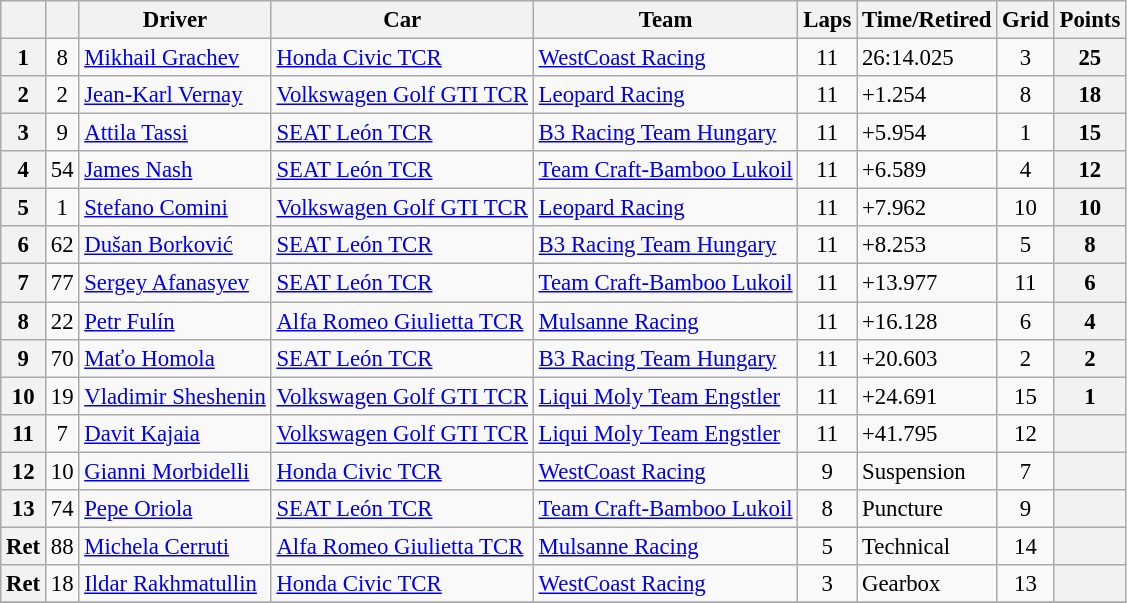<table class="wikitable sortable" style="font-size:95%">
<tr>
<th></th>
<th></th>
<th>Driver</th>
<th>Car</th>
<th>Team</th>
<th>Laps</th>
<th>Time/Retired</th>
<th>Grid</th>
<th>Points</th>
</tr>
<tr>
<th>1</th>
<td align=center>8</td>
<td> <a href='#'>Mikhail Grachev</a></td>
<td><a href='#'>Honda Civic TCR</a></td>
<td> <a href='#'>WestCoast Racing</a></td>
<td align=center>11</td>
<td>26:14.025</td>
<td align=center>3</td>
<th>25</th>
</tr>
<tr>
<th>2</th>
<td align=center>2</td>
<td> <a href='#'>Jean-Karl Vernay</a></td>
<td><a href='#'>Volkswagen Golf GTI TCR</a></td>
<td> <a href='#'>Leopard Racing</a></td>
<td align=center>11</td>
<td>+1.254</td>
<td align=center>8</td>
<th>18</th>
</tr>
<tr>
<th>3</th>
<td align=center>9</td>
<td> <a href='#'>Attila Tassi</a></td>
<td><a href='#'>SEAT León TCR</a></td>
<td> <a href='#'>B3 Racing Team Hungary</a></td>
<td align=center>11</td>
<td>+5.954</td>
<td align=center>1</td>
<th>15</th>
</tr>
<tr>
<th>4</th>
<td align=center>54</td>
<td> <a href='#'>James Nash</a></td>
<td><a href='#'>SEAT León TCR</a></td>
<td> <a href='#'>Team Craft-Bamboo Lukoil</a></td>
<td align=center>11</td>
<td>+6.589</td>
<td align=center>4</td>
<th>12</th>
</tr>
<tr>
<th>5</th>
<td align=center>1</td>
<td> <a href='#'>Stefano Comini</a></td>
<td><a href='#'>Volkswagen Golf GTI TCR</a></td>
<td> <a href='#'>Leopard Racing</a></td>
<td align=center>11</td>
<td>+7.962</td>
<td align=center>10</td>
<th>10</th>
</tr>
<tr>
<th>6</th>
<td align=center>62</td>
<td> <a href='#'>Dušan Borković</a></td>
<td><a href='#'>SEAT León TCR</a></td>
<td> <a href='#'>B3 Racing Team Hungary</a></td>
<td align=center>11</td>
<td>+8.253</td>
<td align=center>5</td>
<th>8</th>
</tr>
<tr>
<th>7</th>
<td align=center>77</td>
<td> <a href='#'>Sergey Afanasyev</a></td>
<td><a href='#'>SEAT León TCR</a></td>
<td> <a href='#'>Team Craft-Bamboo Lukoil</a></td>
<td align=center>11</td>
<td>+13.977</td>
<td align=center>11</td>
<th>6</th>
</tr>
<tr>
<th>8</th>
<td align=center>22</td>
<td> <a href='#'>Petr Fulín</a></td>
<td><a href='#'>Alfa Romeo Giulietta TCR</a></td>
<td> <a href='#'>Mulsanne Racing</a></td>
<td align=center>11</td>
<td>+16.128</td>
<td align=center>6</td>
<th>4</th>
</tr>
<tr>
<th>9</th>
<td align=center>70</td>
<td> <a href='#'>Maťo Homola</a></td>
<td><a href='#'>SEAT León TCR</a></td>
<td> <a href='#'>B3 Racing Team Hungary</a></td>
<td align=center>11</td>
<td>+20.603</td>
<td align=center>2</td>
<th>2</th>
</tr>
<tr>
<th>10</th>
<td align=center>19</td>
<td> <a href='#'>Vladimir Sheshenin</a></td>
<td><a href='#'>Volkswagen Golf GTI TCR</a></td>
<td> <a href='#'>Liqui Moly Team Engstler</a></td>
<td align=center>11</td>
<td>+24.691</td>
<td align=center>15</td>
<th>1</th>
</tr>
<tr>
<th>11</th>
<td align=center>7</td>
<td> <a href='#'>Davit Kajaia</a></td>
<td><a href='#'>Volkswagen Golf GTI TCR</a></td>
<td> <a href='#'>Liqui Moly Team Engstler</a></td>
<td align=center>11</td>
<td>+41.795</td>
<td align=center>12</td>
<th></th>
</tr>
<tr>
<th>12</th>
<td align=center>10</td>
<td> <a href='#'>Gianni Morbidelli</a></td>
<td><a href='#'>Honda Civic TCR</a></td>
<td> <a href='#'>WestCoast Racing</a></td>
<td align=center>9</td>
<td>Suspension</td>
<td align=center>7</td>
<th></th>
</tr>
<tr>
<th>13</th>
<td align=center>74</td>
<td> <a href='#'>Pepe Oriola</a></td>
<td><a href='#'>SEAT León TCR</a></td>
<td> <a href='#'>Team Craft-Bamboo Lukoil</a></td>
<td align=center>8</td>
<td>Puncture</td>
<td align=center>9</td>
<th></th>
</tr>
<tr>
<th>Ret</th>
<td align=center>88</td>
<td> <a href='#'>Michela Cerruti</a></td>
<td><a href='#'>Alfa Romeo Giulietta TCR</a></td>
<td> <a href='#'>Mulsanne Racing</a></td>
<td align=center>5</td>
<td>Technical</td>
<td align=center>14</td>
<th></th>
</tr>
<tr>
<th>Ret</th>
<td align=center>18</td>
<td> <a href='#'>Ildar Rakhmatullin</a></td>
<td><a href='#'>Honda Civic TCR</a></td>
<td> <a href='#'>WestCoast Racing</a></td>
<td align=center>3</td>
<td>Gearbox</td>
<td align=center>13</td>
<th></th>
</tr>
<tr>
</tr>
</table>
